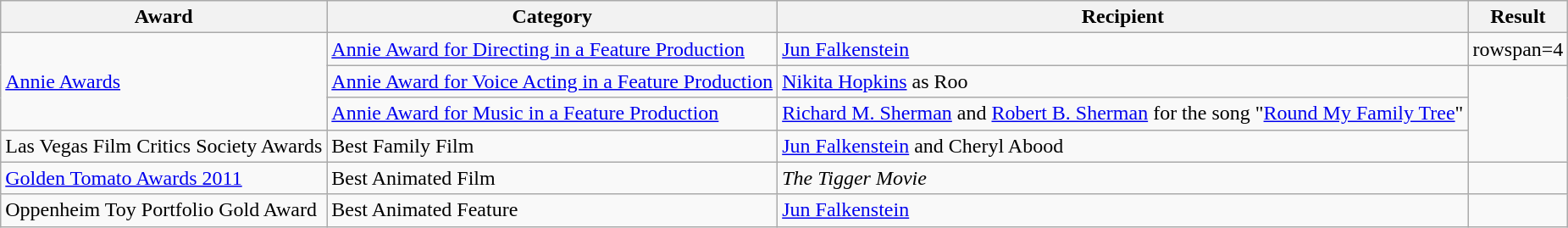<table class="wikitable sortable">
<tr>
<th>Award</th>
<th>Category</th>
<th>Recipient</th>
<th>Result</th>
</tr>
<tr>
<td rowspan=3><a href='#'>Annie Awards</a></td>
<td><a href='#'>Annie Award for Directing in a Feature Production</a></td>
<td><a href='#'>Jun Falkenstein</a></td>
<td>rowspan=4 </td>
</tr>
<tr>
<td><a href='#'>Annie Award for Voice Acting in a Feature Production</a></td>
<td><a href='#'>Nikita Hopkins</a> as Roo</td>
</tr>
<tr>
<td><a href='#'>Annie Award for Music in a Feature Production</a></td>
<td><a href='#'>Richard M. Sherman</a> and <a href='#'>Robert B. Sherman</a> for the song "<a href='#'>Round My Family Tree</a>"</td>
</tr>
<tr>
<td>Las Vegas Film Critics Society Awards</td>
<td>Best Family Film</td>
<td><a href='#'>Jun Falkenstein</a> and Cheryl Abood</td>
</tr>
<tr>
<td><a href='#'>Golden Tomato Awards 2011</a></td>
<td>Best Animated Film</td>
<td><em>The Tigger Movie</em></td>
<td></td>
</tr>
<tr>
<td>Oppenheim Toy Portfolio Gold Award</td>
<td>Best Animated Feature</td>
<td><a href='#'>Jun Falkenstein</a></td>
<td></td>
</tr>
</table>
